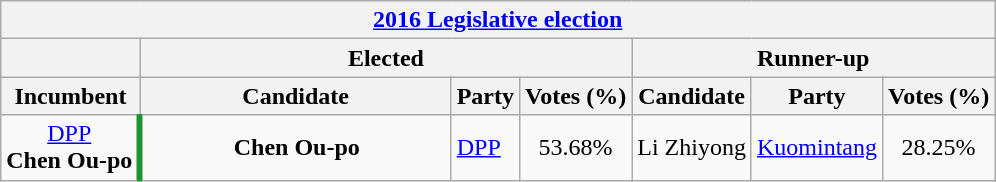<table class="wikitable collapsible sortable" style="text-align:center">
<tr>
<th colspan=8><a href='#'>2016 Legislative election</a></th>
</tr>
<tr>
<th> </th>
<th colspan=3>Elected</th>
<th colspan=3>Runner-up</th>
</tr>
<tr>
<th>Incumbent</th>
<th style="width:200px;">Candidate</th>
<th>Party</th>
<th>Votes (%)</th>
<th>Candidate</th>
<th>Party</th>
<th>Votes (%)</th>
</tr>
<tr>
<td><a href='#'>DPP</a><br><strong>Chen Ou-po</strong></td>
<td align="center" style="border-left:4px solid #1B9431;"><strong>Chen Ou-po</strong> </td>
<td align="left"><a href='#'>DPP</a></td>
<td>53.68%</td>
<td>Li Zhiyong</td>
<td align="left"><a href='#'>Kuomintang</a></td>
<td>28.25%</td>
</tr>
</table>
